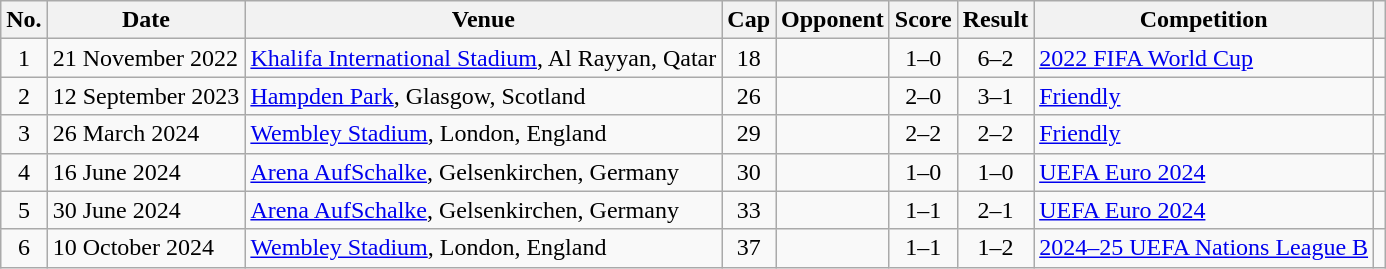<table class="wikitable sortable">
<tr>
<th scope="col">No.</th>
<th scope="col">Date</th>
<th scope="col">Venue</th>
<th scope="col">Cap</th>
<th scope="col">Opponent</th>
<th scope="col">Score</th>
<th scope="col">Result</th>
<th scope="col">Competition</th>
<th scope="col" class="unsortable"></th>
</tr>
<tr>
<td style="text-align: center;">1</td>
<td>21 November 2022</td>
<td><a href='#'>Khalifa International Stadium</a>, Al Rayyan, Qatar</td>
<td style="text-align: center;">18</td>
<td></td>
<td style="text-align: center;">1–0</td>
<td style="text-align: center;">6–2</td>
<td><a href='#'>2022 FIFA World Cup</a></td>
<td style="text-align: center;"></td>
</tr>
<tr>
<td style="text-align: center;">2</td>
<td>12 September 2023</td>
<td><a href='#'>Hampden Park</a>, Glasgow, Scotland</td>
<td style="text-align: center;">26</td>
<td></td>
<td style="text-align: center;">2–0</td>
<td style="text-align: center;">3–1</td>
<td><a href='#'>Friendly</a></td>
<td style="text-align: center;"></td>
</tr>
<tr>
<td style="text-align: center;">3</td>
<td>26 March 2024</td>
<td><a href='#'>Wembley Stadium</a>, London, England</td>
<td style="text-align: center;">29</td>
<td></td>
<td style="text-align: center;">2–2</td>
<td style="text-align: center;">2–2</td>
<td><a href='#'>Friendly</a></td>
<td style="text-align: center;"></td>
</tr>
<tr>
<td style="text-align: center;">4</td>
<td>16 June 2024</td>
<td><a href='#'>Arena AufSchalke</a>, Gelsenkirchen, Germany</td>
<td style="text-align: center;">30</td>
<td></td>
<td style="text-align: center;">1–0</td>
<td style="text-align: center;">1–0</td>
<td><a href='#'>UEFA Euro 2024</a></td>
<td style="text-align: center;"></td>
</tr>
<tr>
<td style="text-align: center;">5</td>
<td>30 June 2024</td>
<td><a href='#'>Arena AufSchalke</a>, Gelsenkirchen, Germany</td>
<td style="text-align: center;">33</td>
<td></td>
<td style="text-align: center;">1–1</td>
<td style="text-align: center;">2–1 </td>
<td><a href='#'>UEFA Euro 2024</a></td>
<td style="text-align: center;"></td>
</tr>
<tr>
<td style="text-align: center;">6</td>
<td>10 October 2024</td>
<td><a href='#'>Wembley Stadium</a>, London, England</td>
<td style="text-align: center;">37</td>
<td></td>
<td style="text-align: center;">1–1</td>
<td style="text-align: center;">1–2</td>
<td><a href='#'>2024–25 UEFA Nations League B</a></td>
<td style="text-align: center;"></td>
</tr>
</table>
